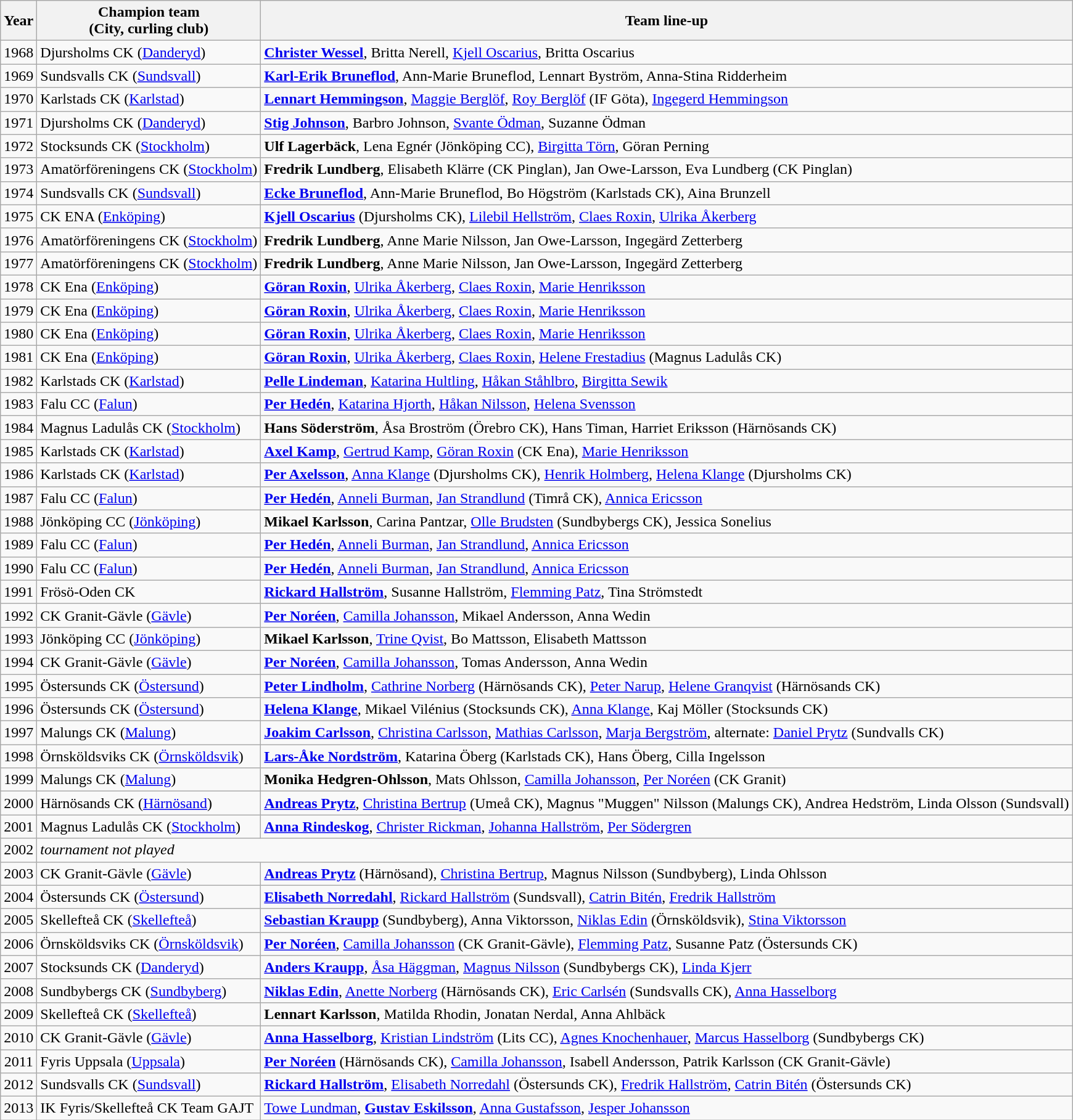<table class="wikitable">
<tr>
<th>Year</th>
<th>Champion team<br>(City, curling club)</th>
<th>Team line-up</th>
</tr>
<tr>
<td align=center>1968</td>
<td>Djursholms CK (<a href='#'>Danderyd</a>)</td>
<td><strong><a href='#'>Christer Wessel</a></strong>, Britta Nerell, <a href='#'>Kjell Oscarius</a>, Britta Oscarius</td>
</tr>
<tr>
<td align=center>1969</td>
<td>Sundsvalls CK (<a href='#'>Sundsvall</a>)</td>
<td><strong><a href='#'>Karl-Erik Bruneflod</a></strong>, Ann-Marie Bruneflod, Lennart Byström, Anna-Stina Ridderheim</td>
</tr>
<tr>
<td align=center>1970</td>
<td>Karlstads CK (<a href='#'>Karlstad</a>)</td>
<td><strong><a href='#'>Lennart Hemmingson</a></strong>, <a href='#'>Maggie Berglöf</a>, <a href='#'>Roy Berglöf</a> (IF Göta), <a href='#'>Ingegerd Hemmingson</a></td>
</tr>
<tr>
<td align=center>1971</td>
<td>Djursholms CK (<a href='#'>Danderyd</a>)</td>
<td><strong><a href='#'>Stig Johnson</a></strong>, Barbro Johnson, <a href='#'>Svante Ödman</a>, Suzanne Ödman</td>
</tr>
<tr>
<td align=center>1972</td>
<td>Stocksunds CK (<a href='#'>Stockholm</a>)</td>
<td><strong>Ulf Lagerbäck</strong>, Lena Egnér (Jönköping CC), <a href='#'>Birgitta Törn</a>, Göran Perning</td>
</tr>
<tr>
<td align=center>1973</td>
<td>Amatörföreningens CK (<a href='#'>Stockholm</a>)</td>
<td><strong>Fredrik Lundberg</strong>, Elisabeth Klärre (CK Pinglan), Jan Owe-Larsson, Eva Lundberg (CK Pinglan)</td>
</tr>
<tr>
<td align=center>1974</td>
<td>Sundsvalls CK (<a href='#'>Sundsvall</a>)</td>
<td><strong><a href='#'>Ecke Bruneflod</a></strong>, Ann-Marie Bruneflod, Bo Högström (Karlstads CK), Aina Brunzell</td>
</tr>
<tr>
<td align=center>1975</td>
<td>CK ENA (<a href='#'>Enköping</a>)</td>
<td><strong><a href='#'>Kjell Oscarius</a></strong> (Djursholms CK), <a href='#'>Lilebil Hellström</a>, <a href='#'>Claes Roxin</a>, <a href='#'>Ulrika Åkerberg</a></td>
</tr>
<tr>
<td align=center>1976</td>
<td>Amatörföreningens CK (<a href='#'>Stockholm</a>)</td>
<td><strong>Fredrik Lundberg</strong>, Anne Marie Nilsson, Jan Owe-Larsson, Ingegärd Zetterberg</td>
</tr>
<tr>
<td align=center>1977</td>
<td>Amatörföreningens CK (<a href='#'>Stockholm</a>)</td>
<td><strong>Fredrik Lundberg</strong>, Anne Marie Nilsson, Jan Owe-Larsson, Ingegärd Zetterberg</td>
</tr>
<tr>
<td align=center>1978</td>
<td>CK Ena (<a href='#'>Enköping</a>)</td>
<td><strong><a href='#'>Göran Roxin</a></strong>, <a href='#'>Ulrika Åkerberg</a>, <a href='#'>Claes Roxin</a>, <a href='#'>Marie Henriksson</a></td>
</tr>
<tr>
<td align=center>1979</td>
<td>CK Ena (<a href='#'>Enköping</a>)</td>
<td><strong><a href='#'>Göran Roxin</a></strong>, <a href='#'>Ulrika Åkerberg</a>, <a href='#'>Claes Roxin</a>, <a href='#'>Marie Henriksson</a></td>
</tr>
<tr>
<td align=center>1980</td>
<td>CK Ena (<a href='#'>Enköping</a>)</td>
<td><strong><a href='#'>Göran Roxin</a></strong>, <a href='#'>Ulrika Åkerberg</a>, <a href='#'>Claes Roxin</a>, <a href='#'>Marie Henriksson</a></td>
</tr>
<tr>
<td align=center>1981</td>
<td>CK Ena (<a href='#'>Enköping</a>)</td>
<td><strong><a href='#'>Göran Roxin</a></strong>, <a href='#'>Ulrika Åkerberg</a>, <a href='#'>Claes Roxin</a>, <a href='#'>Helene Frestadius</a> (Magnus Ladulås CK)</td>
</tr>
<tr>
<td align=center>1982</td>
<td>Karlstads CK (<a href='#'>Karlstad</a>)</td>
<td><strong><a href='#'>Pelle Lindeman</a></strong>, <a href='#'>Katarina Hultling</a>, <a href='#'>Håkan Ståhlbro</a>, <a href='#'>Birgitta Sewik</a></td>
</tr>
<tr>
<td align=center>1983</td>
<td>Falu CC (<a href='#'>Falun</a>)</td>
<td><strong><a href='#'>Per Hedén</a></strong>, <a href='#'>Katarina Hjorth</a>, <a href='#'>Håkan Nilsson</a>, <a href='#'>Helena Svensson</a></td>
</tr>
<tr>
<td align=center>1984</td>
<td>Magnus Ladulås CK (<a href='#'>Stockholm</a>)</td>
<td><strong>Hans Söderström</strong>, Åsa Broström (Örebro CK), Hans Timan, Harriet Eriksson (Härnösands CK)</td>
</tr>
<tr>
<td align=center>1985</td>
<td>Karlstads CK (<a href='#'>Karlstad</a>)</td>
<td><strong><a href='#'>Axel Kamp</a></strong>, <a href='#'>Gertrud Kamp</a>, <a href='#'>Göran Roxin</a> (CK Ena), <a href='#'>Marie Henriksson</a></td>
</tr>
<tr>
<td align=center>1986</td>
<td>Karlstads CK (<a href='#'>Karlstad</a>)</td>
<td><strong><a href='#'>Per Axelsson</a></strong>, <a href='#'>Anna Klange</a> (Djursholms CK), <a href='#'>Henrik Holmberg</a>, <a href='#'>Helena Klange</a> (Djursholms CK)</td>
</tr>
<tr>
<td align=center>1987</td>
<td>Falu CC (<a href='#'>Falun</a>)</td>
<td><strong><a href='#'>Per Hedén</a></strong>, <a href='#'>Anneli Burman</a>, <a href='#'>Jan Strandlund</a> (Timrå CK), <a href='#'>Annica Ericsson</a></td>
</tr>
<tr>
<td align=center>1988</td>
<td>Jönköping CC (<a href='#'>Jönköping</a>)</td>
<td><strong>Mikael Karlsson</strong>, Carina Pantzar, <a href='#'>Olle Brudsten</a> (Sundbybergs CK), Jessica Sonelius</td>
</tr>
<tr>
<td align=center>1989</td>
<td>Falu CC (<a href='#'>Falun</a>)</td>
<td><strong><a href='#'>Per Hedén</a></strong>, <a href='#'>Anneli Burman</a>, <a href='#'>Jan Strandlund</a>, <a href='#'>Annica Ericsson</a></td>
</tr>
<tr>
<td align=center>1990</td>
<td>Falu CC (<a href='#'>Falun</a>)</td>
<td><strong><a href='#'>Per Hedén</a></strong>, <a href='#'>Anneli Burman</a>, <a href='#'>Jan Strandlund</a>, <a href='#'>Annica Ericsson</a></td>
</tr>
<tr>
<td align=center>1991</td>
<td>Frösö-Oden CK</td>
<td><strong><a href='#'>Rickard Hallström</a></strong>, Susanne Hallström, <a href='#'>Flemming Patz</a>, Tina Strömstedt</td>
</tr>
<tr>
<td align=center>1992</td>
<td>CK Granit-Gävle (<a href='#'>Gävle</a>)</td>
<td><strong><a href='#'>Per Noréen</a></strong>, <a href='#'>Camilla Johansson</a>, Mikael Andersson, Anna Wedin</td>
</tr>
<tr>
<td align=center>1993</td>
<td>Jönköping CC (<a href='#'>Jönköping</a>)</td>
<td><strong>Mikael Karlsson</strong>, <a href='#'>Trine Qvist</a>, Bo Mattsson, Elisabeth Mattsson</td>
</tr>
<tr>
<td align=center>1994</td>
<td>CK Granit-Gävle (<a href='#'>Gävle</a>)</td>
<td><strong><a href='#'>Per Noréen</a></strong>, <a href='#'>Camilla Johansson</a>, Tomas Andersson, Anna Wedin</td>
</tr>
<tr>
<td align=center>1995</td>
<td>Östersunds CK (<a href='#'>Östersund</a>)</td>
<td><strong><a href='#'>Peter Lindholm</a></strong>, <a href='#'>Cathrine Norberg</a> (Härnösands CK), <a href='#'>Peter Narup</a>, <a href='#'>Helene Granqvist</a> (Härnösands CK)</td>
</tr>
<tr>
<td align=center>1996</td>
<td>Östersunds CK (<a href='#'>Östersund</a>)</td>
<td><strong><a href='#'>Helena Klange</a></strong>, Mikael Vilénius (Stocksunds CK), <a href='#'>Anna Klange</a>, Kaj Möller (Stocksunds CK)</td>
</tr>
<tr>
<td align=center>1997</td>
<td>Malungs CK (<a href='#'>Malung</a>)</td>
<td><strong><a href='#'>Joakim Carlsson</a></strong>, <a href='#'>Christina Carlsson</a>, <a href='#'>Mathias Carlsson</a>, <a href='#'>Marja Bergström</a>, alternate: <a href='#'>Daniel Prytz</a> (Sundvalls CK)</td>
</tr>
<tr>
<td align=center>1998</td>
<td>Örnsköldsviks CK (<a href='#'>Örnsköldsvik</a>)</td>
<td><strong><a href='#'>Lars-Åke Nordström</a></strong>, Katarina Öberg (Karlstads CK), Hans Öberg, Cilla Ingelsson</td>
</tr>
<tr>
<td align=center>1999</td>
<td>Malungs CK (<a href='#'>Malung</a>)</td>
<td><strong>Monika Hedgren-Ohlsson</strong>, Mats Ohlsson, <a href='#'>Camilla Johansson</a>, <a href='#'>Per Noréen</a> (CK Granit)</td>
</tr>
<tr>
<td align=center>2000</td>
<td>Härnösands CK (<a href='#'>Härnösand</a>)</td>
<td><strong><a href='#'>Andreas Prytz</a></strong>, <a href='#'>Christina Bertrup</a> (Umeå CK), Magnus "Muggen" Nilsson (Malungs CK), Andrea Hedström, Linda Olsson (Sundsvall)</td>
</tr>
<tr>
<td align=center>2001</td>
<td>Magnus Ladulås CK (<a href='#'>Stockholm</a>)</td>
<td><strong><a href='#'>Anna Rindeskog</a></strong>, <a href='#'>Christer Rickman</a>, <a href='#'>Johanna Hallström</a>, <a href='#'>Per Södergren</a></td>
</tr>
<tr>
<td align=center>2002</td>
<td colspan="2"><em>tournament not played</em></td>
</tr>
<tr>
<td align=center>2003</td>
<td>CK Granit-Gävle (<a href='#'>Gävle</a>)</td>
<td><strong><a href='#'>Andreas Prytz</a></strong> (Härnösand), <a href='#'>Christina Bertrup</a>, Magnus Nilsson (Sundbyberg), Linda Ohlsson</td>
</tr>
<tr>
<td align=center>2004</td>
<td>Östersunds CK (<a href='#'>Östersund</a>)</td>
<td><strong><a href='#'>Elisabeth Norredahl</a></strong>, <a href='#'>Rickard Hallström</a> (Sundsvall), <a href='#'>Catrin Bitén</a>, <a href='#'>Fredrik Hallström</a></td>
</tr>
<tr>
<td align=center>2005</td>
<td>Skellefteå CK (<a href='#'>Skellefteå</a>)</td>
<td><strong><a href='#'>Sebastian Kraupp</a></strong> (Sundbyberg), Anna Viktorsson, <a href='#'>Niklas Edin</a> (Örnsköldsvik), <a href='#'>Stina Viktorsson</a></td>
</tr>
<tr>
<td align=center>2006</td>
<td>Örnsköldsviks CK (<a href='#'>Örnsköldsvik</a>)</td>
<td><strong><a href='#'>Per Noréen</a></strong>, <a href='#'>Camilla Johansson</a> (CK Granit-Gävle), <a href='#'>Flemming Patz</a>, Susanne Patz (Östersunds CK)</td>
</tr>
<tr>
<td align=center>2007</td>
<td>Stocksunds CK (<a href='#'>Danderyd</a>)</td>
<td><strong><a href='#'>Anders Kraupp</a></strong>, <a href='#'>Åsa Häggman</a>, <a href='#'>Magnus Nilsson</a> (Sundbybergs CK), <a href='#'>Linda Kjerr</a></td>
</tr>
<tr>
<td align=center>2008</td>
<td>Sundbybergs CK (<a href='#'>Sundbyberg</a>)</td>
<td><strong><a href='#'>Niklas Edin</a></strong>, <a href='#'>Anette Norberg</a> (Härnösands CK), <a href='#'>Eric Carlsén</a> (Sundsvalls CK), <a href='#'>Anna Hasselborg</a></td>
</tr>
<tr>
<td align=center>2009</td>
<td>Skellefteå CK (<a href='#'>Skellefteå</a>)</td>
<td><strong>Lennart Karlsson</strong>, Matilda Rhodin, Jonatan Nerdal, Anna Ahlbäck</td>
</tr>
<tr>
<td align=center>2010</td>
<td>CK Granit-Gävle (<a href='#'>Gävle</a>)</td>
<td><strong><a href='#'>Anna Hasselborg</a></strong>, <a href='#'>Kristian Lindström</a> (Lits CC), <a href='#'>Agnes Knochenhauer</a>, <a href='#'>Marcus Hasselborg</a> (Sundbybergs CK)</td>
</tr>
<tr>
<td align=center>2011</td>
<td>Fyris Uppsala (<a href='#'>Uppsala</a>)</td>
<td><strong><a href='#'>Per Noréen</a></strong> (Härnösands CK), <a href='#'>Camilla Johansson</a>, Isabell Andersson, Patrik Karlsson (CK Granit-Gävle)</td>
</tr>
<tr>
<td align=center>2012</td>
<td>Sundsvalls CK (<a href='#'>Sundsvall</a>)</td>
<td><strong><a href='#'>Rickard Hallström</a></strong>, <a href='#'>Elisabeth Norredahl</a> (Östersunds CK), <a href='#'>Fredrik Hallström</a>, <a href='#'>Catrin Bitén</a> (Östersunds CK)</td>
</tr>
<tr>
<td align=center>2013</td>
<td>IK Fyris/Skellefteå CK Team GAJT</td>
<td><a href='#'>Towe Lundman</a>, <strong><a href='#'>Gustav Eskilsson</a></strong>, <a href='#'>Anna Gustafsson</a>, <a href='#'>Jesper Johansson</a></td>
</tr>
</table>
